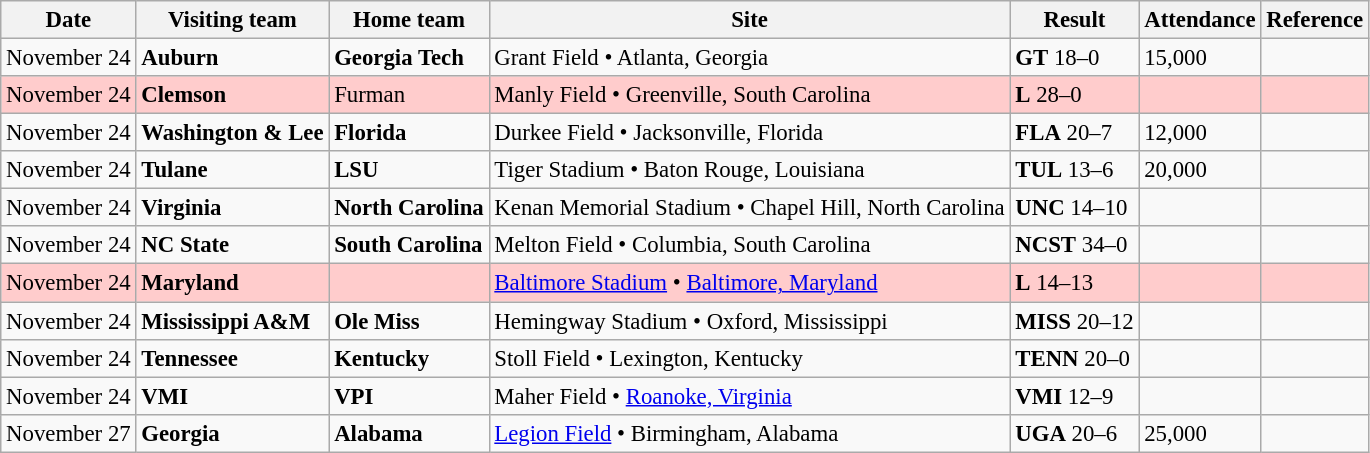<table class="wikitable" style="font-size:95%;">
<tr>
<th>Date</th>
<th>Visiting team</th>
<th>Home team</th>
<th>Site</th>
<th>Result</th>
<th>Attendance</th>
<th class="unsortable">Reference</th>
</tr>
<tr bgcolor=>
<td>November 24</td>
<td><strong>Auburn</strong></td>
<td><strong>Georgia Tech</strong></td>
<td>Grant Field • Atlanta, Georgia</td>
<td><strong>GT</strong> 18–0</td>
<td>15,000</td>
<td></td>
</tr>
<tr bgcolor=ffcccc>
<td>November 24</td>
<td><strong>Clemson</strong></td>
<td>Furman</td>
<td>Manly Field • Greenville, South Carolina</td>
<td><strong>L</strong> 28–0</td>
<td></td>
<td></td>
</tr>
<tr bgcolor=>
<td>November 24</td>
<td><strong>Washington & Lee</strong></td>
<td><strong>Florida</strong></td>
<td>Durkee Field • Jacksonville, Florida</td>
<td><strong>FLA</strong> 20–7</td>
<td>12,000</td>
<td></td>
</tr>
<tr bgcolor=>
<td>November 24</td>
<td><strong>Tulane</strong></td>
<td><strong>LSU</strong></td>
<td>Tiger Stadium • Baton Rouge, Louisiana</td>
<td><strong>TUL</strong> 13–6</td>
<td>20,000</td>
<td></td>
</tr>
<tr bgcolor=>
<td>November 24</td>
<td><strong>Virginia</strong></td>
<td><strong>North Carolina</strong></td>
<td>Kenan Memorial Stadium • Chapel Hill, North Carolina</td>
<td><strong>UNC</strong> 14–10</td>
<td></td>
<td></td>
</tr>
<tr bgcolor=>
<td>November 24</td>
<td><strong>NC State</strong></td>
<td><strong>South Carolina</strong></td>
<td>Melton Field • Columbia, South Carolina</td>
<td><strong>NCST</strong> 34–0</td>
<td></td>
<td></td>
</tr>
<tr bgcolor=ffcccc>
<td>November 24</td>
<td><strong>Maryland</strong></td>
<td></td>
<td><a href='#'>Baltimore Stadium</a> • <a href='#'>Baltimore, Maryland</a></td>
<td><strong>L</strong> 14–13</td>
<td></td>
<td></td>
</tr>
<tr bgcolor=>
<td>November 24</td>
<td><strong>Mississippi A&M</strong></td>
<td><strong>Ole Miss</strong></td>
<td>Hemingway Stadium • Oxford, Mississippi</td>
<td><strong>MISS</strong> 20–12</td>
<td></td>
<td></td>
</tr>
<tr bgcolor=>
<td>November 24</td>
<td><strong>Tennessee</strong></td>
<td><strong>Kentucky</strong></td>
<td>Stoll Field • Lexington, Kentucky</td>
<td><strong>TENN</strong> 20–0</td>
<td></td>
<td></td>
</tr>
<tr bgcolor=>
<td>November 24</td>
<td><strong>VMI</strong></td>
<td><strong>VPI</strong></td>
<td>Maher Field • <a href='#'>Roanoke, Virginia</a></td>
<td><strong>VMI</strong> 12–9</td>
<td></td>
<td></td>
</tr>
<tr bgcolor=>
<td>November 27</td>
<td><strong>Georgia</strong></td>
<td><strong>Alabama</strong></td>
<td><a href='#'>Legion Field</a> • Birmingham, Alabama</td>
<td><strong>UGA</strong> 20–6</td>
<td>25,000</td>
<td></td>
</tr>
</table>
